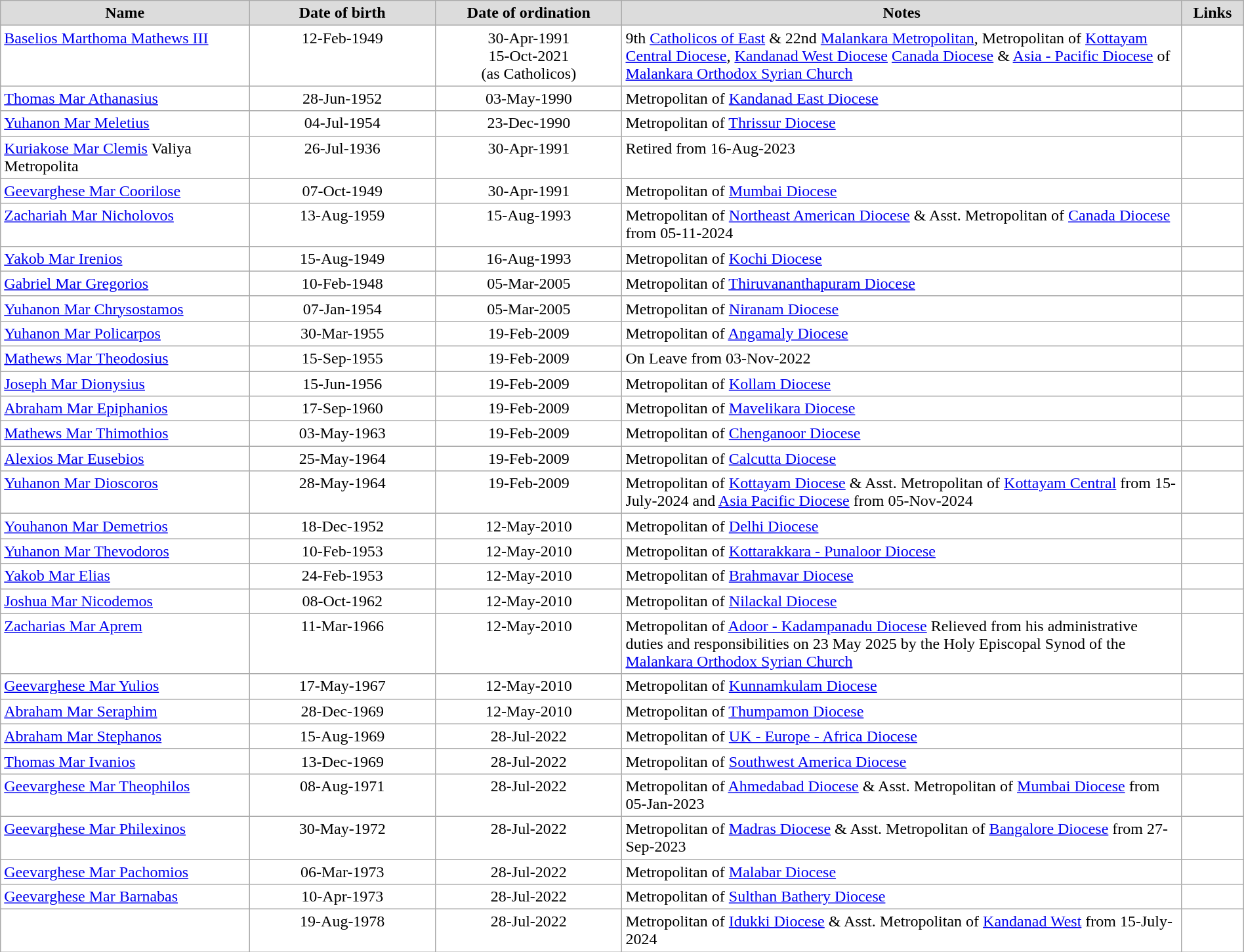<table class="wikitable sortable" style="width: 100%;">
<tr>
<th style="background-color: #DCDCDC; width: 20%; color: #000000;">Name</th>
<th style="background-color: #DCDCDC; width: 15%; color: #000000;">Date of birth</th>
<th style="background-color: #DCDCDC; width: 15%; color: #000000;">Date of ordination</th>
<th style="background-color: #DCDCDC; width: 45%; color: #000000;">Notes</th>
<th style="background-color: #DCDCDC; width:  5%; color: #000000;">Links</th>
</tr>
<tr valign="top" style="background-color: #FFFFFF;">
<td><a href='#'>Baselios Marthoma Mathews III</a></td>
<td style="text-align: center;">12-Feb-1949</td>
<td style="text-align: center;">30-Apr-1991 <br>15-Oct-2021 <br>(as Catholicos)</td>
<td>9th <a href='#'>Catholicos of East</a> & 22nd <a href='#'>Malankara Metropolitan</a>, Metropolitan of <a href='#'>Kottayam Central Diocese</a>, <a href='#'>Kandanad West Diocese</a> <a href='#'>Canada Diocese</a> & <a href='#'>Asia - Pacific Diocese</a> of <a href='#'>Malankara Orthodox Syrian Church</a></td>
<td></td>
</tr>
<tr valign="top" style="background-color: #FFFFFF;">
<td><a href='#'>Thomas Mar Athanasius</a></td>
<td style="text-align: center;">28-Jun-1952</td>
<td style="text-align: center;">03-May-1990</td>
<td>Metropolitan of <a href='#'>Kandanad East Diocese</a></td>
<td></td>
</tr>
<tr valign="top" style="background-color: #FFFFFF;">
<td><a href='#'>Yuhanon Mar Meletius</a></td>
<td style="text-align: center;">04-Jul-1954</td>
<td style="text-align: center;">23-Dec-1990</td>
<td>Metropolitan of <a href='#'>Thrissur Diocese</a></td>
<td></td>
</tr>
<tr valign="top" style="background-color: #FFFFFF;">
<td><a href='#'>Kuriakose Mar Clemis</a> Valiya Metropolita</td>
<td style="text-align: center;">26-Jul-1936</td>
<td style="text-align: center;">30-Apr-1991</td>
<td>Retired from 16-Aug-2023</td>
<td></td>
</tr>
<tr valign="top" style="background-color: #FFFFFF;">
<td><a href='#'>Geevarghese Mar Coorilose</a></td>
<td style="text-align: center;">07-Oct-1949</td>
<td style="text-align: center;">30-Apr-1991</td>
<td>Metropolitan of <a href='#'>Mumbai Diocese</a></td>
<td></td>
</tr>
<tr valign="top" style="background-color: #FFFFFF;">
<td><a href='#'>Zachariah Mar Nicholovos</a></td>
<td style="text-align: center;">13-Aug-1959</td>
<td style="text-align: center;">15-Aug-1993</td>
<td>Metropolitan of <a href='#'>Northeast American Diocese</a> & Asst. Metropolitan of <a href='#'>Canada Diocese</a> from 05-11-2024</td>
<td></td>
</tr>
<tr valign="top" style="background-color: #FFFFFF;">
<td><a href='#'>Yakob Mar Irenios</a></td>
<td style="text-align: center;">15-Aug-1949</td>
<td style="text-align: center;">16-Aug-1993</td>
<td>Metropolitan of <a href='#'>Kochi Diocese</a></td>
<td></td>
</tr>
<tr valign="top" style="background-color: #FFFFFF;">
<td><a href='#'>Gabriel Mar Gregorios</a></td>
<td style="text-align: center;">10-Feb-1948</td>
<td style="text-align: center;">05-Mar-2005</td>
<td>Metropolitan of <a href='#'>Thiruvananthapuram Diocese</a></td>
<td></td>
</tr>
<tr valign="top" style="background-color: #FFFFFF;">
<td><a href='#'>Yuhanon Mar Chrysostamos</a></td>
<td style="text-align: center;">07-Jan-1954</td>
<td style="text-align: center;">05-Mar-2005</td>
<td>Metropolitan of <a href='#'>Niranam Diocese</a></td>
<td></td>
</tr>
<tr valign="top" style="background-color: #FFFFFF;">
<td><a href='#'>Yuhanon Mar Policarpos</a></td>
<td style="text-align: center;">30-Mar-1955</td>
<td style="text-align: center;">19-Feb-2009</td>
<td>Metropolitan of <a href='#'>Angamaly Diocese</a></td>
<td></td>
</tr>
<tr valign="top" style="background-color: #FFFFFF;">
<td><a href='#'>Mathews Mar Theodosius</a></td>
<td style="text-align: center;">15-Sep-1955</td>
<td style="text-align: center;">19-Feb-2009</td>
<td>On Leave from 03-Nov-2022</td>
<td></td>
</tr>
<tr valign="top" style="background-color: #FFFFFF;">
<td><a href='#'>Joseph Mar Dionysius</a></td>
<td style="text-align: center;">15-Jun-1956</td>
<td style="text-align: center;">19-Feb-2009</td>
<td>Metropolitan of <a href='#'>Kollam Diocese</a></td>
<td></td>
</tr>
<tr valign="top" style="background-color: #FFFFFF;">
<td><a href='#'>Abraham Mar Epiphanios</a></td>
<td style="text-align: center;">17-Sep-1960</td>
<td style="text-align: center;">19-Feb-2009</td>
<td>Metropolitan of <a href='#'>Mavelikara Diocese</a></td>
<td></td>
</tr>
<tr valign="top" style="background-color: #FFFFFF;">
<td><a href='#'>Mathews Mar Thimothios</a></td>
<td style="text-align: center;">03-May-1963</td>
<td style="text-align: center;">19-Feb-2009</td>
<td>Metropolitan of <a href='#'>Chenganoor Diocese</a></td>
<td></td>
</tr>
<tr valign="top" style="background-color: #FFFFFF;">
<td><a href='#'>Alexios Mar Eusebios</a></td>
<td style="text-align: center;">25-May-1964</td>
<td style="text-align: center;">19-Feb-2009</td>
<td>Metropolitan of <a href='#'>Calcutta Diocese</a></td>
<td></td>
</tr>
<tr valign="top" style="background-color: #FFFFFF;">
<td><a href='#'>Yuhanon Mar Dioscoros</a></td>
<td style="text-align: center;">28-May-1964</td>
<td style="text-align: center;">19-Feb-2009</td>
<td>Metropolitan of <a href='#'>Kottayam Diocese</a> & Asst. Metropolitan of <a href='#'>Kottayam Central</a> from 15-July-2024 and <a href='#'>Asia Pacific Diocese</a> from 05-Nov-2024</td>
<td></td>
</tr>
<tr valign="top" style="background-color: #FFFFFF;">
<td><a href='#'>Youhanon Mar Demetrios</a></td>
<td style="text-align: center;">18-Dec-1952</td>
<td style="text-align: center;">12-May-2010</td>
<td>Metropolitan of <a href='#'>Delhi Diocese</a></td>
<td></td>
</tr>
<tr valign="top" style="background-color: #FFFFFF;">
<td><a href='#'>Yuhanon Mar Thevodoros</a></td>
<td style="text-align: center;">10-Feb-1953</td>
<td style="text-align: center;">12-May-2010</td>
<td>Metropolitan of <a href='#'>Kottarakkara - Punaloor Diocese</a></td>
<td></td>
</tr>
<tr valign="top" style="background-color: #FFFFFF;">
<td><a href='#'>Yakob Mar Elias</a></td>
<td style="text-align: center;">24-Feb-1953</td>
<td style="text-align: center;">12-May-2010</td>
<td>Metropolitan of <a href='#'>Brahmavar Diocese</a></td>
<td></td>
</tr>
<tr valign="top" style="background-color: #FFFFFF;">
<td><a href='#'>Joshua Mar Nicodemos</a></td>
<td style="text-align: center;">08-Oct-1962</td>
<td style="text-align: center;">12-May-2010</td>
<td>Metropolitan of <a href='#'>Nilackal Diocese</a></td>
<td></td>
</tr>
<tr valign="top" style="background-color: #FFFFFF;">
<td><a href='#'>Zacharias Mar Aprem</a></td>
<td style="text-align: center;">11-Mar-1966</td>
<td style="text-align: center;">12-May-2010</td>
<td>Metropolitan of <a href='#'>Adoor - Kadampanadu Diocese</a> Relieved from his administrative duties and responsibilities on 23 May 2025 by the Holy Episcopal Synod of the <a href='#'>Malankara Orthodox Syrian Church</a></td>
<td></td>
</tr>
<tr valign="top" style="background-color: #FFFFFF;">
<td><a href='#'>Geevarghese Mar Yulios</a></td>
<td style="text-align: center;">17-May-1967</td>
<td style="text-align: center;">12-May-2010</td>
<td>Metropolitan of <a href='#'>Kunnamkulam Diocese</a></td>
<td></td>
</tr>
<tr valign="top" style="background-color: #FFFFFF;">
<td><a href='#'>Abraham Mar Seraphim</a></td>
<td style="text-align: center;">28-Dec-1969</td>
<td style="text-align: center;">12-May-2010</td>
<td>Metropolitan of <a href='#'>Thumpamon Diocese</a></td>
<td></td>
</tr>
<tr valign="top" style="background-color: #FFFFFF;">
<td><a href='#'>Abraham Mar Stephanos</a></td>
<td style="text-align: center;">15-Aug-1969</td>
<td style="text-align: center;">28-Jul-2022</td>
<td>Metropolitan of <a href='#'>UK - Europe - Africa Diocese</a></td>
<td></td>
</tr>
<tr valign="top" style="background-color: #FFFFFF;">
<td><a href='#'>Thomas Mar Ivanios</a></td>
<td style="text-align: center;">13-Dec-1969</td>
<td style="text-align: center;">28-Jul-2022</td>
<td>Metropolitan of <a href='#'>Southwest America Diocese</a></td>
<td></td>
</tr>
<tr valign="top" style="background-color: #FFFFFF;">
<td><a href='#'>Geevarghese Mar Theophilos</a></td>
<td style="text-align: center;">08-Aug-1971</td>
<td style="text-align: center;">28-Jul-2022</td>
<td>Metropolitan of <a href='#'>Ahmedabad Diocese</a> & Asst. Metropolitan of <a href='#'>Mumbai Diocese</a> from 05-Jan-2023</td>
<td></td>
</tr>
<tr valign="top" style="background-color: #FFFFFF;">
<td><a href='#'>Geevarghese Mar Philexinos</a></td>
<td style="text-align: center;">30-May-1972</td>
<td style="text-align: center;">28-Jul-2022</td>
<td>Metropolitan of <a href='#'>Madras Diocese</a> & Asst. Metropolitan of <a href='#'>Bangalore Diocese</a> from 27-Sep-2023</td>
<td></td>
</tr>
<tr valign="top" style="background-color: #FFFFFF;">
<td><a href='#'>Geevarghese Mar Pachomios</a></td>
<td style="text-align: center;">06-Mar-1973</td>
<td style="text-align: center;">28-Jul-2022</td>
<td>Metropolitan of <a href='#'>Malabar Diocese</a></td>
<td></td>
</tr>
<tr valign="top" style="background-color: #FFFFFF;">
<td><a href='#'>Geevarghese Mar Barnabas</a></td>
<td style="text-align: center;">10-Apr-1973</td>
<td style="text-align: center;">28-Jul-2022</td>
<td>Metropolitan of <a href='#'>Sulthan Bathery Diocese</a></td>
<td></td>
</tr>
<tr valign="top" style="background-color: #FFFFFF;">
<td></td>
<td style="text-align: center;">19-Aug-1978</td>
<td style="text-align: center;">28-Jul-2022</td>
<td>Metropolitan of <a href='#'>Idukki Diocese</a> & Asst. Metropolitan of <a href='#'>Kandanad West</a> from 15-July-2024</td>
<td></td>
</tr>
</table>
